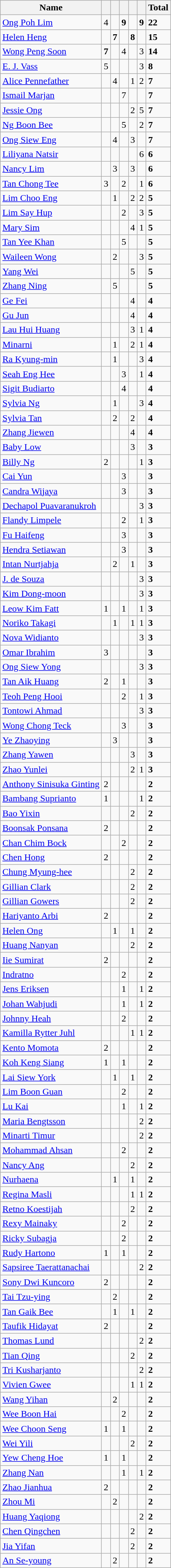<table class="wikitable sortable">
<tr>
<th>Name</th>
<th></th>
<th></th>
<th></th>
<th></th>
<th></th>
<th>Total</th>
</tr>
<tr>
<td> <a href='#'>Ong Poh Lim</a></td>
<td>4</td>
<td></td>
<td><strong>9</strong></td>
<td></td>
<td><strong>9</strong></td>
<td><strong>22</strong></td>
</tr>
<tr>
<td> <a href='#'>Helen Heng</a></td>
<td></td>
<td><strong>7</strong></td>
<td></td>
<td><strong>8</strong></td>
<td></td>
<td><strong>15</strong></td>
</tr>
<tr>
<td> <a href='#'>Wong Peng Soon</a></td>
<td><strong>7</strong></td>
<td></td>
<td>4</td>
<td></td>
<td>3</td>
<td><strong>14</strong></td>
</tr>
<tr>
<td> <a href='#'>E. J. Vass</a></td>
<td>5</td>
<td></td>
<td></td>
<td></td>
<td>3</td>
<td><strong>8</strong></td>
</tr>
<tr>
<td> <a href='#'>Alice Pennefather</a></td>
<td></td>
<td>4</td>
<td></td>
<td>1</td>
<td>2</td>
<td><strong>7</strong></td>
</tr>
<tr>
<td> <a href='#'>Ismail Marjan</a></td>
<td></td>
<td></td>
<td>7</td>
<td></td>
<td></td>
<td><strong>7</strong></td>
</tr>
<tr>
<td> <a href='#'>Jessie Ong</a></td>
<td></td>
<td></td>
<td></td>
<td>2</td>
<td>5</td>
<td><strong>7</strong></td>
</tr>
<tr>
<td> <a href='#'>Ng Boon Bee</a></td>
<td></td>
<td></td>
<td>5</td>
<td></td>
<td>2</td>
<td><strong>7</strong></td>
</tr>
<tr>
<td> <a href='#'>Ong Siew Eng</a></td>
<td></td>
<td>4</td>
<td></td>
<td>3</td>
<td></td>
<td><strong>7</strong></td>
</tr>
<tr>
<td> <a href='#'>Liliyana Natsir</a></td>
<td></td>
<td></td>
<td></td>
<td></td>
<td>6</td>
<td><strong>6</strong></td>
</tr>
<tr>
<td> <a href='#'>Nancy Lim</a></td>
<td></td>
<td>3</td>
<td></td>
<td>3</td>
<td></td>
<td><strong>6</strong></td>
</tr>
<tr>
<td> <a href='#'>Tan Chong Tee</a></td>
<td>3</td>
<td></td>
<td>2</td>
<td></td>
<td>1</td>
<td><strong>6</strong></td>
</tr>
<tr>
<td> <a href='#'>Lim Choo Eng</a></td>
<td></td>
<td>1</td>
<td></td>
<td>2</td>
<td>2</td>
<td><strong>5</strong></td>
</tr>
<tr>
<td> <a href='#'>Lim Say Hup</a></td>
<td></td>
<td></td>
<td>2</td>
<td></td>
<td>3</td>
<td><strong>5</strong></td>
</tr>
<tr>
<td> <a href='#'>Mary Sim</a></td>
<td></td>
<td></td>
<td></td>
<td>4</td>
<td>1</td>
<td><strong>5</strong></td>
</tr>
<tr>
<td> <a href='#'>Tan Yee Khan</a></td>
<td></td>
<td></td>
<td>5</td>
<td></td>
<td></td>
<td><strong>5</strong></td>
</tr>
<tr>
<td> <a href='#'>Waileen Wong</a></td>
<td></td>
<td>2</td>
<td></td>
<td></td>
<td>3</td>
<td><strong>5</strong></td>
</tr>
<tr>
<td> <a href='#'>Yang Wei</a></td>
<td></td>
<td></td>
<td></td>
<td>5</td>
<td></td>
<td><strong>5</strong></td>
</tr>
<tr>
<td> <a href='#'>Zhang Ning</a></td>
<td></td>
<td>5</td>
<td></td>
<td></td>
<td></td>
<td><strong>5</strong></td>
</tr>
<tr>
<td> <a href='#'>Ge Fei</a></td>
<td></td>
<td></td>
<td></td>
<td>4</td>
<td></td>
<td><strong>4</strong></td>
</tr>
<tr>
<td> <a href='#'>Gu Jun</a></td>
<td></td>
<td></td>
<td></td>
<td>4</td>
<td></td>
<td><strong>4</strong></td>
</tr>
<tr>
<td> <a href='#'>Lau Hui Huang</a></td>
<td></td>
<td></td>
<td></td>
<td>3</td>
<td>1</td>
<td><strong>4</strong></td>
</tr>
<tr>
<td> <a href='#'>Minarni</a></td>
<td></td>
<td>1</td>
<td></td>
<td>2</td>
<td>1</td>
<td><strong>4</strong></td>
</tr>
<tr>
<td> <a href='#'>Ra Kyung-min</a></td>
<td></td>
<td>1</td>
<td></td>
<td></td>
<td>3</td>
<td><strong>4</strong></td>
</tr>
<tr>
<td> <a href='#'>Seah Eng Hee</a></td>
<td></td>
<td></td>
<td>3</td>
<td></td>
<td>1</td>
<td><strong>4</strong></td>
</tr>
<tr>
<td> <a href='#'>Sigit Budiarto</a></td>
<td></td>
<td></td>
<td>4</td>
<td></td>
<td></td>
<td><strong>4</strong></td>
</tr>
<tr>
<td> <a href='#'>Sylvia Ng</a></td>
<td></td>
<td>1</td>
<td></td>
<td></td>
<td>3</td>
<td><strong>4</strong></td>
</tr>
<tr>
<td> <a href='#'>Sylvia Tan</a></td>
<td></td>
<td>2</td>
<td></td>
<td>2</td>
<td></td>
<td><strong>4</strong></td>
</tr>
<tr>
<td> <a href='#'>Zhang Jiewen</a></td>
<td></td>
<td></td>
<td></td>
<td>4</td>
<td></td>
<td><strong>4</strong></td>
</tr>
<tr>
<td> <a href='#'>Baby Low</a></td>
<td></td>
<td></td>
<td></td>
<td>3</td>
<td></td>
<td><strong>3</strong></td>
</tr>
<tr>
<td> <a href='#'>Billy Ng</a></td>
<td>2</td>
<td></td>
<td></td>
<td></td>
<td>1</td>
<td><strong>3</strong></td>
</tr>
<tr>
<td> <a href='#'>Cai Yun</a></td>
<td></td>
<td></td>
<td>3</td>
<td></td>
<td></td>
<td><strong>3</strong></td>
</tr>
<tr>
<td> <a href='#'>Candra Wijaya</a></td>
<td></td>
<td></td>
<td>3</td>
<td></td>
<td></td>
<td><strong>3</strong></td>
</tr>
<tr>
<td> <a href='#'>Dechapol Puavaranukroh</a></td>
<td></td>
<td></td>
<td></td>
<td></td>
<td>3</td>
<td><strong>3</strong></td>
</tr>
<tr>
<td> <a href='#'>Flandy Limpele</a></td>
<td></td>
<td></td>
<td>2</td>
<td></td>
<td>1</td>
<td><strong>3</strong></td>
</tr>
<tr>
<td> <a href='#'>Fu Haifeng</a></td>
<td></td>
<td></td>
<td>3</td>
<td></td>
<td></td>
<td><strong>3</strong></td>
</tr>
<tr>
<td> <a href='#'>Hendra Setiawan</a></td>
<td></td>
<td></td>
<td>3</td>
<td></td>
<td></td>
<td><strong>3</strong></td>
</tr>
<tr>
<td> <a href='#'>Intan Nurtjahja</a></td>
<td></td>
<td>2</td>
<td></td>
<td>1</td>
<td></td>
<td><strong>3</strong></td>
</tr>
<tr>
<td> <a href='#'>J. de Souza</a></td>
<td></td>
<td></td>
<td></td>
<td></td>
<td>3</td>
<td><strong>3</strong></td>
</tr>
<tr>
<td> <a href='#'>Kim Dong-moon</a></td>
<td></td>
<td></td>
<td></td>
<td></td>
<td>3</td>
<td><strong>3</strong></td>
</tr>
<tr>
<td> <a href='#'>Leow Kim Fatt</a></td>
<td>1</td>
<td></td>
<td>1</td>
<td></td>
<td>1</td>
<td><strong>3</strong></td>
</tr>
<tr>
<td> <a href='#'>Noriko Takagi</a></td>
<td></td>
<td>1</td>
<td></td>
<td>1</td>
<td>1</td>
<td><strong>3</strong></td>
</tr>
<tr>
<td> <a href='#'>Nova Widianto</a></td>
<td></td>
<td></td>
<td></td>
<td></td>
<td>3</td>
<td><strong>3</strong></td>
</tr>
<tr>
<td> <a href='#'>Omar Ibrahim</a></td>
<td>3</td>
<td></td>
<td></td>
<td></td>
<td></td>
<td><strong>3</strong></td>
</tr>
<tr>
<td> <a href='#'>Ong Siew Yong</a></td>
<td></td>
<td></td>
<td></td>
<td></td>
<td>3</td>
<td><strong>3</strong></td>
</tr>
<tr>
<td> <a href='#'>Tan Aik Huang</a></td>
<td>2</td>
<td></td>
<td>1</td>
<td></td>
<td></td>
<td><strong>3</strong></td>
</tr>
<tr>
<td> <a href='#'>Teoh Peng Hooi</a></td>
<td></td>
<td></td>
<td>2</td>
<td></td>
<td>1</td>
<td><strong>3</strong></td>
</tr>
<tr>
<td> <a href='#'>Tontowi Ahmad</a></td>
<td></td>
<td></td>
<td></td>
<td></td>
<td>3</td>
<td><strong>3</strong></td>
</tr>
<tr>
<td> <a href='#'>Wong Chong Teck</a></td>
<td></td>
<td></td>
<td>3</td>
<td></td>
<td></td>
<td><strong>3</strong></td>
</tr>
<tr>
<td> <a href='#'>Ye Zhaoying</a></td>
<td></td>
<td>3</td>
<td></td>
<td></td>
<td></td>
<td><strong>3</strong></td>
</tr>
<tr>
<td> <a href='#'>Zhang Yawen</a></td>
<td></td>
<td></td>
<td></td>
<td>3</td>
<td></td>
<td><strong>3</strong></td>
</tr>
<tr>
<td> <a href='#'>Zhao Yunlei</a></td>
<td></td>
<td></td>
<td></td>
<td>2</td>
<td>1</td>
<td><strong>3</strong></td>
</tr>
<tr>
<td> <a href='#'>Anthony Sinisuka Ginting</a></td>
<td>2</td>
<td></td>
<td></td>
<td></td>
<td></td>
<td><strong>2</strong></td>
</tr>
<tr>
<td> <a href='#'>Bambang Suprianto</a></td>
<td>1</td>
<td></td>
<td></td>
<td></td>
<td>1</td>
<td><strong>2</strong></td>
</tr>
<tr>
<td> <a href='#'>Bao Yixin</a></td>
<td></td>
<td></td>
<td></td>
<td>2</td>
<td></td>
<td><strong>2</strong></td>
</tr>
<tr>
<td> <a href='#'>Boonsak Ponsana</a></td>
<td>2</td>
<td></td>
<td></td>
<td></td>
<td></td>
<td><strong>2</strong></td>
</tr>
<tr>
<td> <a href='#'>Chan Chim Bock</a></td>
<td></td>
<td></td>
<td>2</td>
<td></td>
<td></td>
<td><strong>2</strong></td>
</tr>
<tr>
<td> <a href='#'>Chen Hong</a></td>
<td>2</td>
<td></td>
<td></td>
<td></td>
<td></td>
<td><strong>2</strong></td>
</tr>
<tr>
<td> <a href='#'>Chung Myung-hee</a></td>
<td></td>
<td></td>
<td></td>
<td>2</td>
<td></td>
<td><strong>2</strong></td>
</tr>
<tr>
<td> <a href='#'>Gillian Clark</a></td>
<td></td>
<td></td>
<td></td>
<td>2</td>
<td></td>
<td><strong>2</strong></td>
</tr>
<tr>
<td> <a href='#'>Gillian Gowers</a></td>
<td></td>
<td></td>
<td></td>
<td>2</td>
<td></td>
<td><strong>2</strong></td>
</tr>
<tr>
<td> <a href='#'>Hariyanto Arbi</a></td>
<td>2</td>
<td></td>
<td></td>
<td></td>
<td></td>
<td><strong>2</strong></td>
</tr>
<tr>
<td> <a href='#'>Helen Ong</a></td>
<td></td>
<td>1</td>
<td></td>
<td>1</td>
<td></td>
<td><strong>2</strong></td>
</tr>
<tr>
<td> <a href='#'>Huang Nanyan</a></td>
<td></td>
<td></td>
<td></td>
<td>2</td>
<td></td>
<td><strong>2</strong></td>
</tr>
<tr>
<td> <a href='#'>Iie Sumirat</a></td>
<td>2</td>
<td></td>
<td></td>
<td></td>
<td></td>
<td><strong>2</strong></td>
</tr>
<tr>
<td> <a href='#'>Indratno</a></td>
<td></td>
<td></td>
<td>2</td>
<td></td>
<td></td>
<td><strong>2</strong></td>
</tr>
<tr>
<td> <a href='#'>Jens Eriksen</a></td>
<td></td>
<td></td>
<td>1</td>
<td></td>
<td>1</td>
<td><strong>2</strong></td>
</tr>
<tr>
<td> <a href='#'>Johan Wahjudi</a></td>
<td></td>
<td></td>
<td>1</td>
<td></td>
<td>1</td>
<td><strong>2</strong></td>
</tr>
<tr>
<td> <a href='#'>Johnny Heah</a></td>
<td></td>
<td></td>
<td>2</td>
<td></td>
<td></td>
<td><strong>2</strong></td>
</tr>
<tr>
<td> <a href='#'>Kamilla Rytter Juhl</a></td>
<td></td>
<td></td>
<td></td>
<td>1</td>
<td>1</td>
<td><strong>2</strong></td>
</tr>
<tr>
<td> <a href='#'>Kento Momota</a></td>
<td>2</td>
<td></td>
<td></td>
<td></td>
<td></td>
<td><strong>2</strong></td>
</tr>
<tr>
<td> <a href='#'>Koh Keng Siang</a></td>
<td>1</td>
<td></td>
<td>1</td>
<td></td>
<td></td>
<td><strong>2</strong></td>
</tr>
<tr>
<td> <a href='#'>Lai Siew York</a></td>
<td></td>
<td>1</td>
<td></td>
<td>1</td>
<td></td>
<td><strong>2</strong></td>
</tr>
<tr>
<td> <a href='#'>Lim Boon Guan</a></td>
<td></td>
<td></td>
<td>2</td>
<td></td>
<td></td>
<td><strong>2</strong></td>
</tr>
<tr>
<td> <a href='#'>Lu Kai</a></td>
<td></td>
<td></td>
<td>1</td>
<td></td>
<td>1</td>
<td><strong>2</strong></td>
</tr>
<tr>
<td> <a href='#'>Maria Bengtsson</a></td>
<td></td>
<td></td>
<td></td>
<td></td>
<td>2</td>
<td><strong>2</strong></td>
</tr>
<tr>
<td> <a href='#'>Minarti Timur</a></td>
<td></td>
<td></td>
<td></td>
<td></td>
<td>2</td>
<td><strong>2</strong></td>
</tr>
<tr>
<td> <a href='#'>Mohammad Ahsan</a></td>
<td></td>
<td></td>
<td>2</td>
<td></td>
<td></td>
<td><strong>2</strong></td>
</tr>
<tr>
<td> <a href='#'>Nancy Ang</a></td>
<td></td>
<td></td>
<td></td>
<td>2</td>
<td></td>
<td><strong>2</strong></td>
</tr>
<tr>
<td> <a href='#'>Nurhaena</a></td>
<td></td>
<td>1</td>
<td></td>
<td>1</td>
<td></td>
<td><strong>2</strong></td>
</tr>
<tr>
<td> <a href='#'>Regina Masli</a></td>
<td></td>
<td></td>
<td></td>
<td>1</td>
<td>1</td>
<td><strong>2</strong></td>
</tr>
<tr>
<td> <a href='#'>Retno Koestijah</a></td>
<td></td>
<td></td>
<td></td>
<td>2</td>
<td></td>
<td><strong>2</strong></td>
</tr>
<tr>
<td> <a href='#'>Rexy Mainaky</a></td>
<td></td>
<td></td>
<td>2</td>
<td></td>
<td></td>
<td><strong>2</strong></td>
</tr>
<tr>
<td> <a href='#'>Ricky Subagja</a></td>
<td></td>
<td></td>
<td>2</td>
<td></td>
<td></td>
<td><strong>2</strong></td>
</tr>
<tr>
<td> <a href='#'>Rudy Hartono</a></td>
<td>1</td>
<td></td>
<td>1</td>
<td></td>
<td></td>
<td><strong>2</strong></td>
</tr>
<tr>
<td> <a href='#'>Sapsiree Taerattanachai</a></td>
<td></td>
<td></td>
<td></td>
<td></td>
<td>2</td>
<td><strong>2</strong></td>
</tr>
<tr>
<td> <a href='#'>Sony Dwi Kuncoro</a></td>
<td>2</td>
<td></td>
<td></td>
<td></td>
<td></td>
<td><strong>2</strong></td>
</tr>
<tr>
<td> <a href='#'>Tai Tzu-ying</a></td>
<td></td>
<td>2</td>
<td></td>
<td></td>
<td></td>
<td><strong>2</strong></td>
</tr>
<tr>
<td> <a href='#'>Tan Gaik Bee</a></td>
<td></td>
<td>1</td>
<td></td>
<td>1</td>
<td></td>
<td><strong>2</strong></td>
</tr>
<tr>
<td> <a href='#'>Taufik Hidayat</a></td>
<td>2</td>
<td></td>
<td></td>
<td></td>
<td></td>
<td><strong>2</strong></td>
</tr>
<tr>
<td> <a href='#'>Thomas Lund</a></td>
<td></td>
<td></td>
<td></td>
<td></td>
<td>2</td>
<td><strong>2</strong></td>
</tr>
<tr>
<td> <a href='#'>Tian Qing</a></td>
<td></td>
<td></td>
<td></td>
<td>2</td>
<td></td>
<td><strong>2</strong></td>
</tr>
<tr>
<td> <a href='#'>Tri Kusharjanto</a></td>
<td></td>
<td></td>
<td></td>
<td></td>
<td>2</td>
<td><strong>2</strong></td>
</tr>
<tr>
<td> <a href='#'>Vivien Gwee</a></td>
<td></td>
<td></td>
<td></td>
<td>1</td>
<td>1</td>
<td><strong>2</strong></td>
</tr>
<tr>
<td> <a href='#'>Wang Yihan</a></td>
<td></td>
<td>2</td>
<td></td>
<td></td>
<td></td>
<td><strong>2</strong></td>
</tr>
<tr>
<td> <a href='#'>Wee Boon Hai</a></td>
<td></td>
<td></td>
<td>2</td>
<td></td>
<td></td>
<td><strong>2</strong></td>
</tr>
<tr>
<td> <a href='#'>Wee Choon Seng</a></td>
<td>1</td>
<td></td>
<td>1</td>
<td></td>
<td></td>
<td><strong>2</strong></td>
</tr>
<tr>
<td> <a href='#'>Wei Yili</a></td>
<td></td>
<td></td>
<td></td>
<td>2</td>
<td></td>
<td><strong>2</strong></td>
</tr>
<tr>
<td> <a href='#'>Yew Cheng Hoe</a></td>
<td>1</td>
<td></td>
<td>1</td>
<td></td>
<td></td>
<td><strong>2</strong></td>
</tr>
<tr>
<td> <a href='#'>Zhang Nan</a></td>
<td></td>
<td></td>
<td>1</td>
<td></td>
<td>1</td>
<td><strong>2</strong></td>
</tr>
<tr>
<td> <a href='#'>Zhao Jianhua</a></td>
<td>2</td>
<td></td>
<td></td>
<td></td>
<td></td>
<td><strong>2</strong></td>
</tr>
<tr>
<td> <a href='#'>Zhou Mi</a></td>
<td></td>
<td>2</td>
<td></td>
<td></td>
<td></td>
<td><strong>2</strong></td>
</tr>
<tr>
<td> <a href='#'>Huang Yaqiong</a></td>
<td></td>
<td></td>
<td></td>
<td></td>
<td>2</td>
<td><strong>2</strong></td>
</tr>
<tr>
<td> <a href='#'>Chen Qingchen</a></td>
<td></td>
<td></td>
<td></td>
<td>2</td>
<td></td>
<td><strong>2</strong></td>
</tr>
<tr>
<td> <a href='#'>Jia Yifan</a></td>
<td></td>
<td></td>
<td></td>
<td>2</td>
<td></td>
<td><strong>2</strong></td>
</tr>
<tr>
<td> <a href='#'>An Se-young</a></td>
<td></td>
<td>2</td>
<td></td>
<td></td>
<td></td>
<td><strong>2</strong></td>
</tr>
</table>
